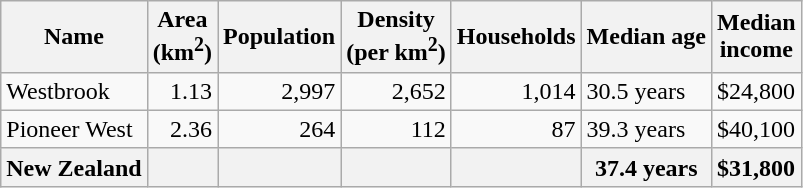<table class="wikitable">
<tr>
<th>Name</th>
<th>Area<br>(km<sup>2</sup>)</th>
<th>Population</th>
<th>Density<br>(per km<sup>2</sup>)</th>
<th>Households</th>
<th>Median age</th>
<th>Median<br>income</th>
</tr>
<tr>
<td>Westbrook</td>
<td style="text-align:right;">1.13</td>
<td style="text-align:right;">2,997</td>
<td style="text-align:right;">2,652</td>
<td style="text-align:right;">1,014</td>
<td>30.5 years</td>
<td>$24,800</td>
</tr>
<tr>
<td>Pioneer West</td>
<td style="text-align:right;">2.36</td>
<td style="text-align:right;">264</td>
<td style="text-align:right;">112</td>
<td style="text-align:right;">87</td>
<td>39.3 years</td>
<td>$40,100</td>
</tr>
<tr>
<th>New Zealand</th>
<th></th>
<th></th>
<th></th>
<th></th>
<th>37.4 years</th>
<th style="text-align:left;">$31,800</th>
</tr>
</table>
